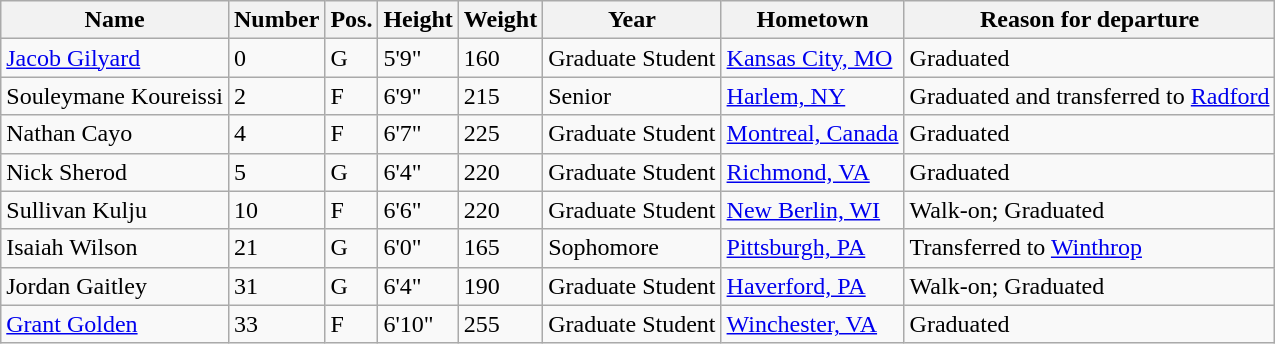<table class="wikitable sortable" border="1">
<tr>
<th>Name</th>
<th>Number</th>
<th>Pos.</th>
<th>Height</th>
<th>Weight</th>
<th>Year</th>
<th>Hometown</th>
<th class="unsortable">Reason for departure</th>
</tr>
<tr>
<td><a href='#'>Jacob Gilyard</a></td>
<td>0</td>
<td>G</td>
<td>5'9"</td>
<td>160</td>
<td>Graduate Student</td>
<td><a href='#'>Kansas City, MO</a></td>
<td>Graduated</td>
</tr>
<tr>
<td>Souleymane Koureissi</td>
<td>2</td>
<td>F</td>
<td>6'9"</td>
<td>215</td>
<td>Senior</td>
<td><a href='#'>Harlem, NY</a></td>
<td>Graduated and transferred to <a href='#'>Radford</a></td>
</tr>
<tr>
<td>Nathan Cayo</td>
<td>4</td>
<td>F</td>
<td>6'7"</td>
<td>225</td>
<td>Graduate Student</td>
<td><a href='#'> Montreal, Canada</a></td>
<td>Graduated</td>
</tr>
<tr>
<td>Nick Sherod</td>
<td>5</td>
<td>G</td>
<td>6'4"</td>
<td>220</td>
<td>Graduate Student</td>
<td><a href='#'>Richmond, VA</a></td>
<td>Graduated</td>
</tr>
<tr>
<td>Sullivan Kulju</td>
<td>10</td>
<td>F</td>
<td>6'6"</td>
<td>220</td>
<td>Graduate Student</td>
<td><a href='#'>New Berlin, WI</a></td>
<td>Walk-on; Graduated</td>
</tr>
<tr>
<td>Isaiah Wilson</td>
<td>21</td>
<td>G</td>
<td>6'0"</td>
<td>165</td>
<td>Sophomore</td>
<td><a href='#'> Pittsburgh, PA</a></td>
<td>Transferred to <a href='#'>Winthrop</a></td>
</tr>
<tr>
<td>Jordan Gaitley</td>
<td>31</td>
<td>G</td>
<td>6'4"</td>
<td>190</td>
<td>Graduate Student</td>
<td><a href='#'>Haverford, PA</a></td>
<td>Walk-on; Graduated</td>
</tr>
<tr>
<td><a href='#'>Grant Golden</a></td>
<td>33</td>
<td>F</td>
<td>6'10"</td>
<td>255</td>
<td>Graduate Student</td>
<td><a href='#'>Winchester, VA</a></td>
<td>Graduated</td>
</tr>
</table>
